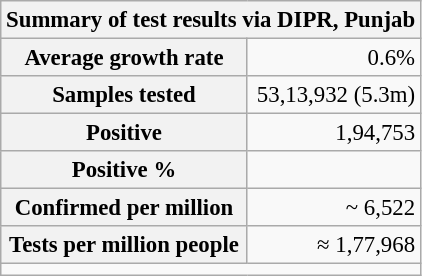<table class="wikitable plainrowheaders" style="float:center; clear:right; font-size:95%">
<tr>
<th colspan="2">Summary of test results via DIPR, Punjab</th>
</tr>
<tr>
<th>Average growth rate</th>
<td style="text-align:right;">0.6%</td>
</tr>
<tr>
<th>Samples tested</th>
<td style="text-align:right;">53,13,932 (5.3m)</td>
</tr>
<tr>
<th>Positive</th>
<td style="text-align:right;">1,94,753</td>
</tr>
<tr>
<th>Positive %</th>
<td style="text-align:right;"></td>
</tr>
<tr>
<th>Confirmed per million</th>
<td style="text-align:right;">~ 6,522</td>
</tr>
<tr>
<th>Tests per million people<br></th>
<td style="text-align:right;">≈ 1,77,968</td>
</tr>
<tr>
<td colspan="2" style="text-align:center;"></td>
</tr>
</table>
